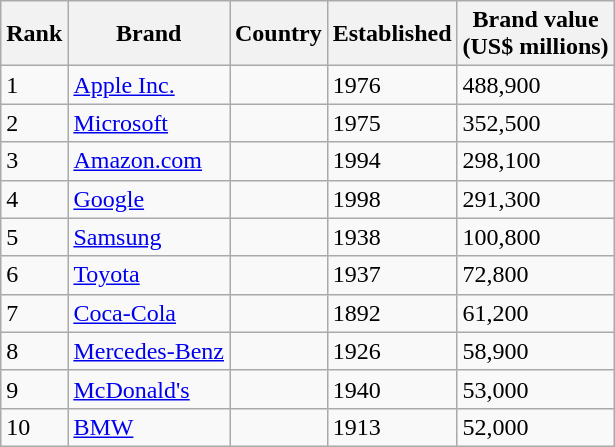<table class="wikitable sortable">
<tr>
<th>Rank</th>
<th>Brand</th>
<th>Country</th>
<th>Established</th>
<th>Brand value<br>(US$ millions)</th>
</tr>
<tr>
<td>1</td>
<td><a href='#'>Apple Inc.</a></td>
<td></td>
<td>1976</td>
<td>488,900</td>
</tr>
<tr>
<td>2</td>
<td><a href='#'>Microsoft</a></td>
<td></td>
<td>1975</td>
<td>352,500</td>
</tr>
<tr>
<td>3</td>
<td><a href='#'>Amazon.com</a></td>
<td></td>
<td>1994</td>
<td>298,100</td>
</tr>
<tr>
<td>4</td>
<td><a href='#'>Google</a></td>
<td></td>
<td>1998</td>
<td>291,300</td>
</tr>
<tr>
<td>5</td>
<td><a href='#'>Samsung</a></td>
<td></td>
<td>1938</td>
<td>100,800</td>
</tr>
<tr>
<td>6</td>
<td><a href='#'>Toyota</a></td>
<td></td>
<td>1937</td>
<td>72,800</td>
</tr>
<tr>
<td>7</td>
<td><a href='#'>Coca-Cola</a></td>
<td></td>
<td>1892</td>
<td>61,200</td>
</tr>
<tr>
<td>8</td>
<td><a href='#'>Mercedes-Benz</a></td>
<td></td>
<td>1926</td>
<td>58,900</td>
</tr>
<tr>
<td>9</td>
<td><a href='#'>McDonald's</a></td>
<td></td>
<td>1940</td>
<td>53,000</td>
</tr>
<tr>
<td>10</td>
<td><a href='#'>BMW</a></td>
<td></td>
<td>1913</td>
<td>52,000</td>
</tr>
</table>
